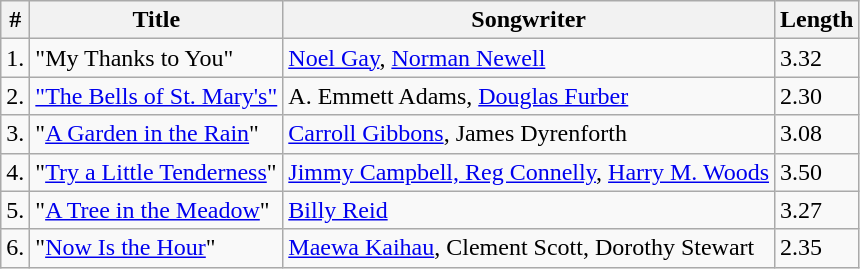<table class="wikitable">
<tr>
<th>#</th>
<th>Title</th>
<th>Songwriter</th>
<th>Length</th>
</tr>
<tr>
<td>1.</td>
<td>"My Thanks to You"</td>
<td><a href='#'>Noel Gay</a>, <a href='#'>Norman Newell</a></td>
<td>3.32</td>
</tr>
<tr>
<td>2.</td>
<td><a href='#'>"The Bells of St. Mary's"</a></td>
<td>A. Emmett Adams, <a href='#'>Douglas Furber</a></td>
<td>2.30</td>
</tr>
<tr>
<td>3.</td>
<td>"<a href='#'>A Garden in the Rain</a>"</td>
<td><a href='#'>Carroll Gibbons</a>, James Dyrenforth</td>
<td>3.08</td>
</tr>
<tr>
<td>4.</td>
<td>"<a href='#'>Try a Little Tenderness</a>"</td>
<td><a href='#'>Jimmy Campbell, Reg Connelly</a>, <a href='#'>Harry M. Woods</a></td>
<td>3.50</td>
</tr>
<tr>
<td>5.</td>
<td>"<a href='#'>A Tree in the Meadow</a>"</td>
<td><a href='#'>Billy Reid</a></td>
<td>3.27</td>
</tr>
<tr>
<td>6.</td>
<td>"<a href='#'>Now Is the Hour</a>"</td>
<td><a href='#'>Maewa Kaihau</a>, Clement Scott, Dorothy Stewart</td>
<td>2.35</td>
</tr>
</table>
